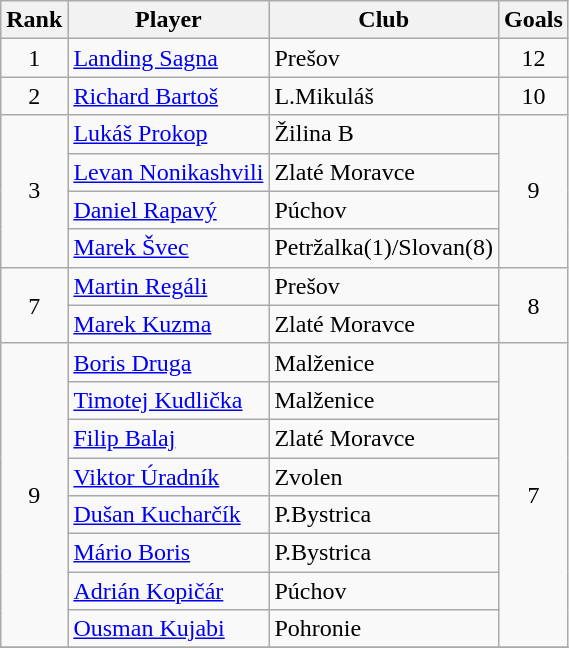<table class="wikitable" style="text-align:center">
<tr>
<th>Rank</th>
<th>Player</th>
<th>Club</th>
<th>Goals</th>
</tr>
<tr>
<td>1</td>
<td align="left"> <a href='#'>Landing Sagna</a></td>
<td align="left">Prešov</td>
<td>12</td>
</tr>
<tr>
<td>2</td>
<td align="left"> <a href='#'>Richard Bartoš</a></td>
<td align="left">L.Mikuláš</td>
<td>10</td>
</tr>
<tr>
<td rowspan="4">3</td>
<td align="left"> <a href='#'>Lukáš Prokop</a></td>
<td align="left">Žilina B</td>
<td rowspan="4">9</td>
</tr>
<tr>
<td align="left"> <a href='#'>Levan Nonikashvili</a></td>
<td align="left">Zlaté Moravce</td>
</tr>
<tr>
<td align="left"> <a href='#'>Daniel Rapavý</a></td>
<td align="left">Púchov</td>
</tr>
<tr>
<td align="left"> <a href='#'>Marek Švec</a></td>
<td align="left">Petržalka(1)/Slovan(8)</td>
</tr>
<tr>
<td rowspan="2">7</td>
<td align="left"> <a href='#'>Martin Regáli</a></td>
<td align="left">Prešov</td>
<td rowspan="2">8</td>
</tr>
<tr>
<td align="left"> <a href='#'>Marek Kuzma</a></td>
<td align="left">Zlaté Moravce</td>
</tr>
<tr>
<td rowspan="8">9</td>
<td align="left"> <a href='#'>Boris Druga</a></td>
<td align="left">Malženice</td>
<td rowspan="8">7</td>
</tr>
<tr>
<td align="left"> <a href='#'>Timotej Kudlička</a></td>
<td align="left">Malženice</td>
</tr>
<tr>
<td align="left"> <a href='#'>Filip Balaj</a></td>
<td align="left">Zlaté Moravce</td>
</tr>
<tr>
<td align="left"> <a href='#'>Viktor Úradník</a></td>
<td align="left">Zvolen</td>
</tr>
<tr>
<td align="left"> <a href='#'>Dušan Kucharčík</a></td>
<td align="left">P.Bystrica</td>
</tr>
<tr>
<td align="left"> <a href='#'>Mário Boris</a></td>
<td align="left">P.Bystrica</td>
</tr>
<tr>
<td align="left"> <a href='#'>Adrián Kopičár</a></td>
<td align="left">Púchov</td>
</tr>
<tr>
<td align="left"> <a href='#'>Ousman Kujabi</a></td>
<td align="left">Pohronie</td>
</tr>
<tr>
</tr>
</table>
